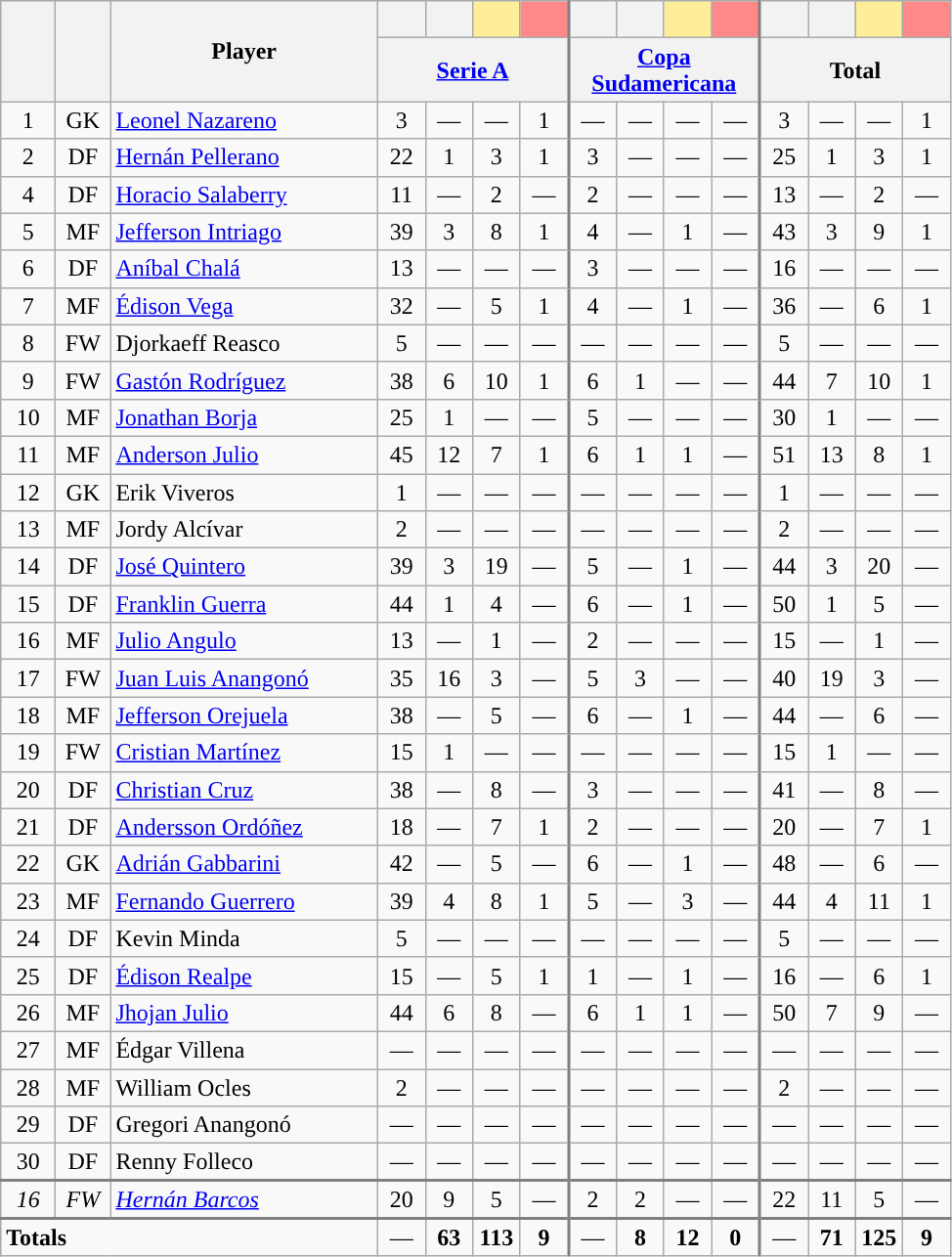<table class="wikitable sortable" style="text-align: center;">
<tr>
<th rowspan="2" width=30 align="center"><br></th>
<th rowspan="2" width=30 align="center"><br></th>
<th rowspan="2" width=175 align="center">Player<br></th>
<th width=25 style="background:"><br></th>
<th width=25 style="background:"><br></th>
<th width=25 style="background: #FFEE99"><br></th>
<th width=25 style="border-right:2px solid grey; background:#FF8888"><br></th>
<th width=25 style="background:"><br></th>
<th width=25 style="background:"><br></th>
<th width=25 style="background: #FFEE99"><br></th>
<th width=25 style="border-right:2px solid grey; background:#FF8888"><br></th>
<th width=25 style="background:"><br></th>
<th width=25 style="background:"><br></th>
<th width=25 style="background: #FFEE99"><br></th>
<th width=25 style="background: #FF8888"><br></th>
</tr>
<tr class="sortbottom">
<th colspan="4" style="border-right:2px solid grey;" align="center"><a href='#'>Serie A</a></th>
<th colspan="4" style="border-right:2px solid grey;" align="center"><a href='#'>Copa<br>Sudamericana</a></th>
<th colspan="4" align="center">Total</th>
</tr>
<tr>
<td>1</td>
<td>GK</td>
<td align=left><a href='#'>Leonel Nazareno</a></td>
<td>3</td>
<td>—</td>
<td>—</td>
<td>1</td>
<td style="border-left:2px solid grey">—</td>
<td>—</td>
<td>—</td>
<td>—</td>
<td style="border-left:2px solid grey">3</td>
<td>—</td>
<td>—</td>
<td>1</td>
</tr>
<tr>
<td>2</td>
<td>DF</td>
<td align=left><a href='#'>Hernán Pellerano</a></td>
<td>22</td>
<td>1</td>
<td>3</td>
<td>1</td>
<td style="border-left:2px solid grey">3</td>
<td>—</td>
<td>—</td>
<td>—</td>
<td style="border-left:2px solid grey">25</td>
<td>1</td>
<td>3</td>
<td>1</td>
</tr>
<tr>
<td>4</td>
<td>DF</td>
<td align=left><a href='#'>Horacio Salaberry</a></td>
<td>11</td>
<td>—</td>
<td>2</td>
<td>—</td>
<td style="border-left:2px solid grey">2</td>
<td>—</td>
<td>—</td>
<td>—</td>
<td style="border-left:2px solid grey">13</td>
<td>—</td>
<td>2</td>
<td>—</td>
</tr>
<tr>
<td>5</td>
<td>MF</td>
<td align=left><a href='#'>Jefferson Intriago</a></td>
<td>39</td>
<td>3</td>
<td>8</td>
<td>1</td>
<td style="border-left:2px solid grey">4</td>
<td>—</td>
<td>1</td>
<td>—</td>
<td style="border-left:2px solid grey">43</td>
<td>3</td>
<td>9</td>
<td>1</td>
</tr>
<tr>
<td>6</td>
<td>DF</td>
<td align=left><a href='#'>Aníbal Chalá</a></td>
<td>13</td>
<td>—</td>
<td>—</td>
<td>—</td>
<td style="border-left:2px solid grey">3</td>
<td>—</td>
<td>—</td>
<td>—</td>
<td style="border-left:2px solid grey">16</td>
<td>—</td>
<td>—</td>
<td>—</td>
</tr>
<tr>
<td>7</td>
<td>MF</td>
<td align=left><a href='#'>Édison Vega</a></td>
<td>32</td>
<td>—</td>
<td>5</td>
<td>1</td>
<td style="border-left:2px solid grey">4</td>
<td>—</td>
<td>1</td>
<td>—</td>
<td style="border-left:2px solid grey">36</td>
<td>—</td>
<td>6</td>
<td>1</td>
</tr>
<tr>
<td>8</td>
<td>FW</td>
<td align=left>Djorkaeff Reasco</td>
<td>5</td>
<td>—</td>
<td>—</td>
<td>—</td>
<td style="border-left:2px solid grey">—</td>
<td>—</td>
<td>—</td>
<td>—</td>
<td style="border-left:2px solid grey">5</td>
<td>—</td>
<td>—</td>
<td>—</td>
</tr>
<tr>
<td>9</td>
<td>FW</td>
<td align=left><a href='#'>Gastón Rodríguez</a></td>
<td>38</td>
<td>6</td>
<td>10</td>
<td>1</td>
<td style="border-left:2px solid grey">6</td>
<td>1</td>
<td>—</td>
<td>—</td>
<td style="border-left:2px solid grey">44</td>
<td>7</td>
<td>10</td>
<td>1</td>
</tr>
<tr>
<td>10</td>
<td>MF</td>
<td align=left><a href='#'>Jonathan Borja</a></td>
<td>25</td>
<td>1</td>
<td>—</td>
<td>—</td>
<td style="border-left:2px solid grey">5</td>
<td>—</td>
<td>—</td>
<td>—</td>
<td style="border-left:2px solid grey">30</td>
<td>1</td>
<td>—</td>
<td>—</td>
</tr>
<tr>
<td>11</td>
<td>MF</td>
<td align=left><a href='#'>Anderson Julio</a></td>
<td>45</td>
<td>12</td>
<td>7</td>
<td>1</td>
<td style="border-left:2px solid grey">6</td>
<td>1</td>
<td>1</td>
<td>—</td>
<td style="border-left:2px solid grey">51</td>
<td>13</td>
<td>8</td>
<td>1</td>
</tr>
<tr>
<td>12</td>
<td>GK</td>
<td align=left>Erik Viveros</td>
<td>1</td>
<td>—</td>
<td>—</td>
<td>—</td>
<td style="border-left:2px solid grey">—</td>
<td>—</td>
<td>—</td>
<td>—</td>
<td style="border-left:2px solid grey">1</td>
<td>—</td>
<td>—</td>
<td>—</td>
</tr>
<tr>
<td>13</td>
<td>MF</td>
<td align=left>Jordy Alcívar</td>
<td>2</td>
<td>—</td>
<td>—</td>
<td>—</td>
<td style="border-left:2px solid grey">—</td>
<td>—</td>
<td>—</td>
<td>—</td>
<td style="border-left:2px solid grey">2</td>
<td>—</td>
<td>—</td>
<td>—</td>
</tr>
<tr>
<td>14</td>
<td>DF</td>
<td align=left><a href='#'>José Quintero</a></td>
<td>39</td>
<td>3</td>
<td>19</td>
<td>—</td>
<td style="border-left:2px solid grey">5</td>
<td>—</td>
<td>1</td>
<td>—</td>
<td style="border-left:2px solid grey">44</td>
<td>3</td>
<td>20</td>
<td>—</td>
</tr>
<tr>
<td>15</td>
<td>DF</td>
<td align=left><a href='#'>Franklin Guerra</a></td>
<td>44</td>
<td>1</td>
<td>4</td>
<td>—</td>
<td style="border-left:2px solid grey">6</td>
<td>—</td>
<td>1</td>
<td>—</td>
<td style="border-left:2px solid grey">50</td>
<td>1</td>
<td>5</td>
<td>—</td>
</tr>
<tr>
<td>16</td>
<td>MF</td>
<td align=left><a href='#'>Julio Angulo</a></td>
<td>13</td>
<td>—</td>
<td>1</td>
<td>—</td>
<td style="border-left:2px solid grey">2</td>
<td>—</td>
<td>—</td>
<td>—</td>
<td style="border-left:2px solid grey">15</td>
<td>—</td>
<td>1</td>
<td>—</td>
</tr>
<tr>
<td>17</td>
<td>FW</td>
<td align=left><a href='#'>Juan Luis Anangonó</a></td>
<td>35</td>
<td>16</td>
<td>3</td>
<td>—</td>
<td style="border-left:2px solid grey">5</td>
<td>3</td>
<td>—</td>
<td>—</td>
<td style="border-left:2px solid grey">40</td>
<td>19</td>
<td>3</td>
<td>—</td>
</tr>
<tr>
<td>18</td>
<td>MF</td>
<td align=left><a href='#'>Jefferson Orejuela</a></td>
<td>38</td>
<td>—</td>
<td>5</td>
<td>—</td>
<td style="border-left:2px solid grey">6</td>
<td>—</td>
<td>1</td>
<td>—</td>
<td style="border-left:2px solid grey">44</td>
<td>—</td>
<td>6</td>
<td>—</td>
</tr>
<tr>
<td>19</td>
<td>FW</td>
<td align=left><a href='#'>Cristian Martínez</a></td>
<td>15</td>
<td>1</td>
<td>—</td>
<td>—</td>
<td style="border-left:2px solid grey">—</td>
<td>—</td>
<td>—</td>
<td>—</td>
<td style="border-left:2px solid grey">15</td>
<td>1</td>
<td>—</td>
<td>—</td>
</tr>
<tr>
<td>20</td>
<td>DF</td>
<td align=left><a href='#'>Christian Cruz</a></td>
<td>38</td>
<td>—</td>
<td>8</td>
<td>—</td>
<td style="border-left:2px solid grey">3</td>
<td>—</td>
<td>—</td>
<td>—</td>
<td style="border-left:2px solid grey">41</td>
<td>—</td>
<td>8</td>
<td>—</td>
</tr>
<tr>
<td>21</td>
<td>DF</td>
<td align=left><a href='#'>Andersson Ordóñez</a></td>
<td>18</td>
<td>—</td>
<td>7</td>
<td>1</td>
<td style="border-left:2px solid grey">2</td>
<td>—</td>
<td>—</td>
<td>—</td>
<td style="border-left:2px solid grey">20</td>
<td>—</td>
<td>7</td>
<td>1</td>
</tr>
<tr>
<td>22</td>
<td>GK</td>
<td align=left><a href='#'>Adrián Gabbarini</a></td>
<td>42</td>
<td>—</td>
<td>5</td>
<td>—</td>
<td style="border-left:2px solid grey">6</td>
<td>—</td>
<td>1</td>
<td>—</td>
<td style="border-left:2px solid grey">48</td>
<td>—</td>
<td>6</td>
<td>—</td>
</tr>
<tr>
<td>23</td>
<td>MF</td>
<td align=left><a href='#'>Fernando Guerrero</a></td>
<td>39</td>
<td>4</td>
<td>8</td>
<td>1</td>
<td style="border-left:2px solid grey">5</td>
<td>—</td>
<td>3</td>
<td>—</td>
<td style="border-left:2px solid grey">44</td>
<td>4</td>
<td>11</td>
<td>1</td>
</tr>
<tr>
<td>24</td>
<td>DF</td>
<td align=left>Kevin Minda</td>
<td>5</td>
<td>—</td>
<td>—</td>
<td>—</td>
<td style="border-left:2px solid grey">—</td>
<td>—</td>
<td>—</td>
<td>—</td>
<td style="border-left:2px solid grey">5</td>
<td>—</td>
<td>—</td>
<td>—</td>
</tr>
<tr>
<td>25</td>
<td>DF</td>
<td align=left><a href='#'>Édison Realpe</a></td>
<td>15</td>
<td>—</td>
<td>5</td>
<td>1</td>
<td style="border-left:2px solid grey">1</td>
<td>—</td>
<td>1</td>
<td>—</td>
<td style="border-left:2px solid grey">16</td>
<td>—</td>
<td>6</td>
<td>1</td>
</tr>
<tr>
<td>26</td>
<td>MF</td>
<td align=left><a href='#'>Jhojan Julio</a></td>
<td>44</td>
<td>6</td>
<td>8</td>
<td>—</td>
<td style="border-left:2px solid grey">6</td>
<td>1</td>
<td>1</td>
<td>—</td>
<td style="border-left:2px solid grey">50</td>
<td>7</td>
<td>9</td>
<td>—</td>
</tr>
<tr>
<td>27</td>
<td>MF</td>
<td align=left>Édgar Villena</td>
<td>—</td>
<td>—</td>
<td>—</td>
<td>—</td>
<td style="border-left:2px solid grey">—</td>
<td>—</td>
<td>—</td>
<td>—</td>
<td style="border-left:2px solid grey">—</td>
<td>—</td>
<td>—</td>
<td>—</td>
</tr>
<tr>
<td>28</td>
<td>MF</td>
<td align=left>William Ocles</td>
<td>2</td>
<td>—</td>
<td>—</td>
<td>—</td>
<td style="border-left:2px solid grey">—</td>
<td>—</td>
<td>—</td>
<td>—</td>
<td style="border-left:2px solid grey">2</td>
<td>—</td>
<td>—</td>
<td>—</td>
</tr>
<tr>
<td>29</td>
<td>DF</td>
<td align=left>Gregori Anangonó</td>
<td>—</td>
<td>—</td>
<td>—</td>
<td>—</td>
<td style="border-left:2px solid grey">—</td>
<td>—</td>
<td>—</td>
<td>—</td>
<td style="border-left:2px solid grey">—</td>
<td>—</td>
<td>—</td>
<td>—</td>
</tr>
<tr>
<td>30</td>
<td>DF</td>
<td align=left>Renny Folleco</td>
<td>—</td>
<td>—</td>
<td>—</td>
<td>—</td>
<td style="border-left:2px solid grey">—</td>
<td>—</td>
<td>—</td>
<td>—</td>
<td style="border-left:2px solid grey">—</td>
<td>—</td>
<td>—</td>
<td>—</td>
</tr>
<tr>
</tr>
<tr style="border-top:2px solid grey">
<td><em>16</em></td>
<td><em>FW</em></td>
<td align=left><em><a href='#'>Hernán Barcos</a></em></td>
<td>20</td>
<td>9</td>
<td>5</td>
<td>—</td>
<td style="border-left:2px solid grey">2</td>
<td>2</td>
<td>—</td>
<td>—</td>
<td style="border-left:2px solid grey">22</td>
<td>11</td>
<td>5</td>
<td>—</td>
</tr>
<tr>
</tr>
<tr class="sortbottom" style="border-top:2px solid grey">
<td colspan=3 align=left><strong>Totals</strong></td>
<td>—</td>
<td><strong>63</strong></td>
<td><strong>113</strong></td>
<td><strong>9</strong></td>
<td style="border-left:2px solid grey">—</td>
<td><strong>8</strong></td>
<td><strong>12</strong></td>
<td><strong>0</strong></td>
<td style="border-left:2px solid grey">—</td>
<td><strong>71</strong></td>
<td><strong>125</strong></td>
<td><strong>9</strong></td>
</tr>
</table>
